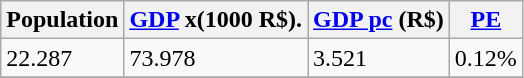<table class="wikitable" border="1">
<tr>
<th>Population</th>
<th><a href='#'>GDP</a> x(1000 R$).</th>
<th><a href='#'>GDP pc</a> (R$)</th>
<th><a href='#'>PE</a></th>
</tr>
<tr>
<td>22.287</td>
<td>73.978</td>
<td>3.521</td>
<td>0.12%</td>
</tr>
<tr>
</tr>
</table>
